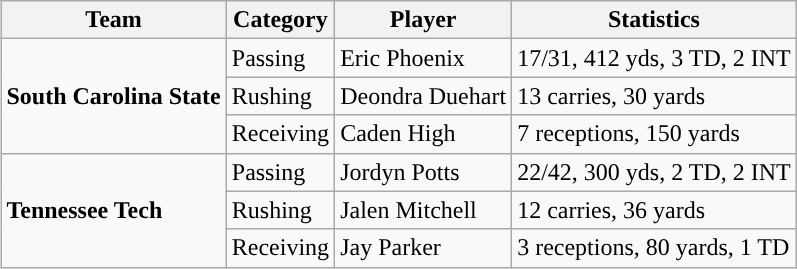<table class="wikitable" style="float: right;">
<tr>
<th>Team</th>
<th>Category</th>
<th>Player</th>
<th>Statistics</th>
</tr>
<tr>
<td rowspan=3><strong>South Carolina State</strong></td>
<td>Passing</td>
<td>Eric Phoenix</td>
<td>17/31, 412 yds, 3 TD, 2 INT</td>
</tr>
<tr>
<td>Rushing</td>
<td>Deondra Duehart</td>
<td>13 carries, 30 yards</td>
</tr>
<tr>
<td>Receiving</td>
<td>Caden High</td>
<td>7 receptions, 150 yards</td>
</tr>
<tr>
<td rowspan=3><strong>Tennessee Tech</strong></td>
<td>Passing</td>
<td>Jordyn Potts</td>
<td>22/42, 300 yds, 2 TD, 2 INT</td>
</tr>
<tr>
<td>Rushing</td>
<td>Jalen Mitchell</td>
<td>12 carries, 36 yards</td>
</tr>
<tr>
<td>Receiving</td>
<td>Jay Parker</td>
<td>3 receptions, 80 yards, 1 TD</td>
</tr>
</table>
